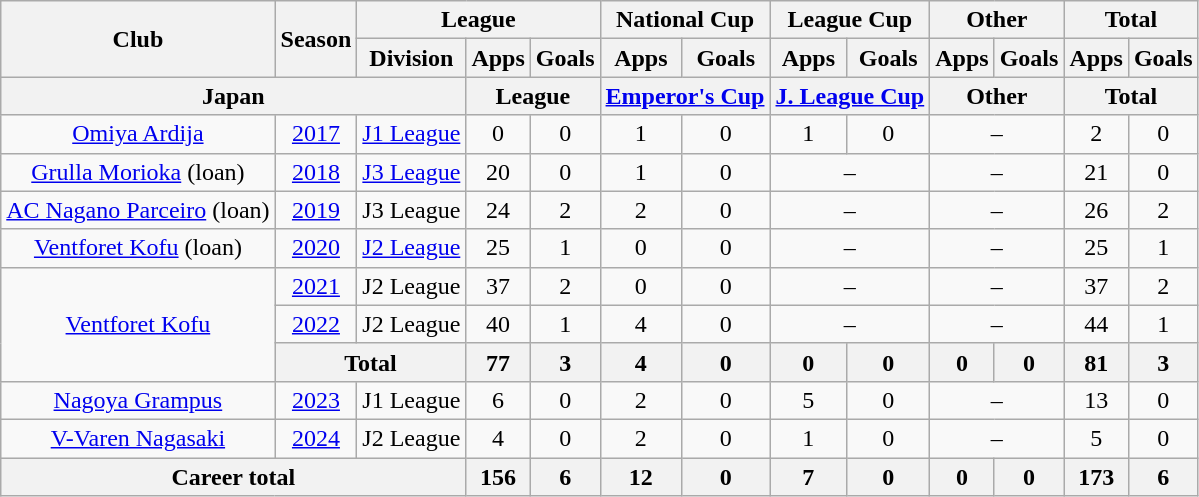<table class="wikitable" style="text-align:center">
<tr>
<th rowspan=2>Club</th>
<th rowspan=2>Season</th>
<th colspan=3>League</th>
<th colspan=2>National Cup</th>
<th colspan=2>League Cup</th>
<th colspan=2>Other</th>
<th colspan=2>Total</th>
</tr>
<tr>
<th>Division</th>
<th>Apps</th>
<th>Goals</th>
<th>Apps</th>
<th>Goals</th>
<th>Apps</th>
<th>Goals</th>
<th>Apps</th>
<th>Goals</th>
<th>Apps</th>
<th>Goals</th>
</tr>
<tr>
<th colspan=3>Japan</th>
<th colspan=2>League</th>
<th colspan=2><a href='#'>Emperor's Cup</a></th>
<th colspan=2><a href='#'>J. League Cup</a></th>
<th colspan=2>Other</th>
<th colspan=2>Total</th>
</tr>
<tr>
<td><a href='#'>Omiya Ardija</a></td>
<td><a href='#'>2017</a></td>
<td><a href='#'>J1 League</a></td>
<td>0</td>
<td>0</td>
<td>1</td>
<td>0</td>
<td>1</td>
<td>0</td>
<td colspan="2">–</td>
<td>2</td>
<td>0</td>
</tr>
<tr>
<td><a href='#'>Grulla Morioka</a> (loan)</td>
<td><a href='#'>2018</a></td>
<td><a href='#'>J3 League</a></td>
<td>20</td>
<td>0</td>
<td>1</td>
<td>0</td>
<td colspan="2">–</td>
<td colspan="2">–</td>
<td>21</td>
<td>0</td>
</tr>
<tr>
<td><a href='#'>AC Nagano Parceiro</a> (loan)</td>
<td><a href='#'>2019</a></td>
<td>J3 League</td>
<td>24</td>
<td>2</td>
<td>2</td>
<td>0</td>
<td colspan="2">–</td>
<td colspan="2">–</td>
<td>26</td>
<td>2</td>
</tr>
<tr>
<td><a href='#'>Ventforet Kofu</a> (loan)</td>
<td><a href='#'>2020</a></td>
<td><a href='#'>J2 League</a></td>
<td>25</td>
<td>1</td>
<td>0</td>
<td>0</td>
<td colspan="2">–</td>
<td colspan="2">–</td>
<td>25</td>
<td>1</td>
</tr>
<tr>
<td rowspan="3"><a href='#'>Ventforet Kofu</a></td>
<td><a href='#'>2021</a></td>
<td>J2 League</td>
<td>37</td>
<td>2</td>
<td>0</td>
<td>0</td>
<td colspan="2">–</td>
<td colspan="2">–</td>
<td>37</td>
<td>2</td>
</tr>
<tr>
<td><a href='#'>2022</a></td>
<td>J2 League</td>
<td>40</td>
<td>1</td>
<td>4</td>
<td>0</td>
<td colspan="2">–</td>
<td colspan="2">–</td>
<td>44</td>
<td>1</td>
</tr>
<tr>
<th colspan="2">Total</th>
<th>77</th>
<th>3</th>
<th>4</th>
<th>0</th>
<th>0</th>
<th>0</th>
<th>0</th>
<th>0</th>
<th>81</th>
<th>3</th>
</tr>
<tr>
<td><a href='#'>Nagoya Grampus</a></td>
<td><a href='#'>2023</a></td>
<td>J1 League</td>
<td>6</td>
<td>0</td>
<td>2</td>
<td>0</td>
<td>5</td>
<td>0</td>
<td colspan="2">–</td>
<td>13</td>
<td>0</td>
</tr>
<tr>
<td><a href='#'>V-Varen Nagasaki</a></td>
<td><a href='#'>2024</a></td>
<td>J2 League</td>
<td>4</td>
<td>0</td>
<td>2</td>
<td>0</td>
<td>1</td>
<td>0</td>
<td colspan="2">–</td>
<td>5</td>
<td>0</td>
</tr>
<tr>
<th colspan=3>Career total</th>
<th>156</th>
<th>6</th>
<th>12</th>
<th>0</th>
<th>7</th>
<th>0</th>
<th>0</th>
<th>0</th>
<th>173</th>
<th>6</th>
</tr>
</table>
